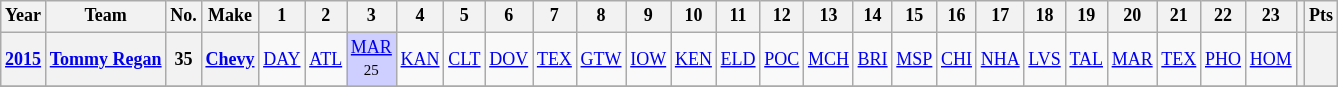<table class="wikitable" style="text-align:center; font-size:75%">
<tr>
<th>Year</th>
<th>Team</th>
<th>No.</th>
<th>Make</th>
<th>1</th>
<th>2</th>
<th>3</th>
<th>4</th>
<th>5</th>
<th>6</th>
<th>7</th>
<th>8</th>
<th>9</th>
<th>10</th>
<th>11</th>
<th>12</th>
<th>13</th>
<th>14</th>
<th>15</th>
<th>16</th>
<th>17</th>
<th>18</th>
<th>19</th>
<th>20</th>
<th>21</th>
<th>22</th>
<th>23</th>
<th></th>
<th>Pts</th>
</tr>
<tr>
<th><a href='#'>2015</a></th>
<th><a href='#'>Tommy Regan</a></th>
<th>35</th>
<th><a href='#'>Chevy</a></th>
<td><a href='#'>DAY</a></td>
<td><a href='#'>ATL</a></td>
<td style="background:#CFCFFF;"><a href='#'>MAR</a><br><small>25</small></td>
<td><a href='#'>KAN</a></td>
<td><a href='#'>CLT</a></td>
<td><a href='#'>DOV</a></td>
<td><a href='#'>TEX</a></td>
<td><a href='#'>GTW</a></td>
<td><a href='#'>IOW</a></td>
<td><a href='#'>KEN</a></td>
<td><a href='#'>ELD</a></td>
<td><a href='#'>POC</a></td>
<td><a href='#'>MCH</a></td>
<td><a href='#'>BRI</a></td>
<td><a href='#'>MSP</a></td>
<td><a href='#'>CHI</a></td>
<td><a href='#'>NHA</a></td>
<td><a href='#'>LVS</a></td>
<td><a href='#'>TAL</a></td>
<td><a href='#'>MAR</a></td>
<td><a href='#'>TEX</a></td>
<td><a href='#'>PHO</a></td>
<td><a href='#'>HOM</a></td>
<th></th>
<th></th>
</tr>
<tr>
</tr>
</table>
